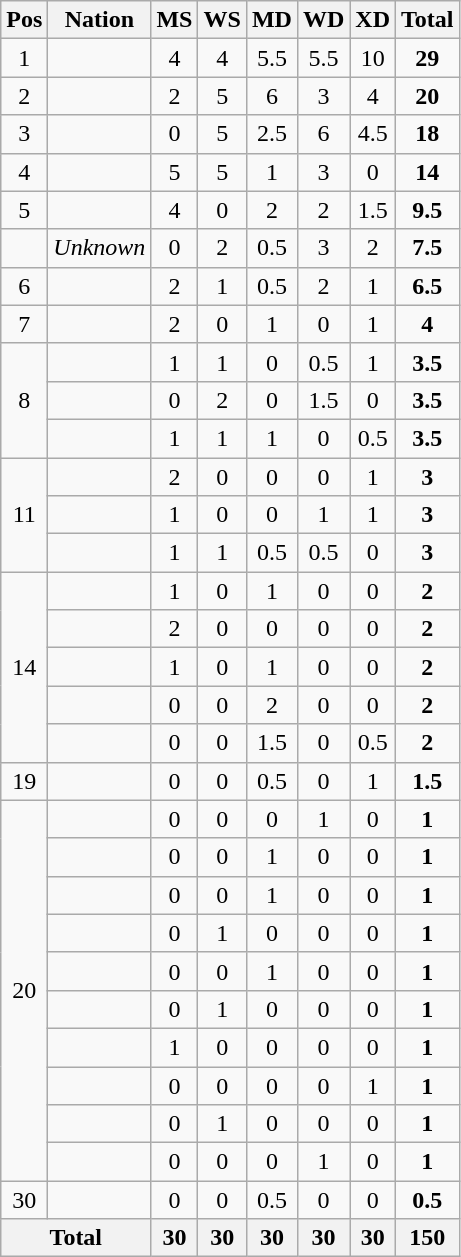<table class="wikitable" style="text-align:center">
<tr>
<th>Pos</th>
<th>Nation</th>
<th>MS</th>
<th>WS</th>
<th>MD</th>
<th>WD</th>
<th>XD</th>
<th>Total</th>
</tr>
<tr>
<td>1</td>
<td align=left></td>
<td>4</td>
<td>4</td>
<td>5.5</td>
<td>5.5</td>
<td>10</td>
<td><strong>29</strong></td>
</tr>
<tr>
<td>2</td>
<td align=left></td>
<td>2</td>
<td>5</td>
<td>6</td>
<td>3</td>
<td>4</td>
<td><strong>20</strong></td>
</tr>
<tr>
<td>3</td>
<td align=left><strong></strong></td>
<td>0</td>
<td>5</td>
<td>2.5</td>
<td>6</td>
<td>4.5</td>
<td><strong>18</strong></td>
</tr>
<tr>
<td>4</td>
<td align=left></td>
<td>5</td>
<td>5</td>
<td>1</td>
<td>3</td>
<td>0</td>
<td><strong>14</strong></td>
</tr>
<tr>
<td>5</td>
<td align=left></td>
<td>4</td>
<td>0</td>
<td>2</td>
<td>2</td>
<td>1.5</td>
<td><strong>9.5</strong></td>
</tr>
<tr>
<td></td>
<td align=left><em>Unknown</em></td>
<td>0</td>
<td>2</td>
<td>0.5</td>
<td>3</td>
<td>2</td>
<td><strong>7.5</strong></td>
</tr>
<tr>
<td>6</td>
<td align=left></td>
<td>2</td>
<td>1</td>
<td>0.5</td>
<td>2</td>
<td>1</td>
<td><strong>6.5</strong></td>
</tr>
<tr>
<td>7</td>
<td align=left></td>
<td>2</td>
<td>0</td>
<td>1</td>
<td>0</td>
<td>1</td>
<td><strong>4</strong></td>
</tr>
<tr>
<td rowspan=3>8</td>
<td align=left></td>
<td>1</td>
<td>1</td>
<td>0</td>
<td>0.5</td>
<td>1</td>
<td><strong>3.5</strong></td>
</tr>
<tr>
<td align=left></td>
<td>0</td>
<td>2</td>
<td>0</td>
<td>1.5</td>
<td>0</td>
<td><strong>3.5</strong></td>
</tr>
<tr>
<td align=left></td>
<td>1</td>
<td>1</td>
<td>1</td>
<td>0</td>
<td>0.5</td>
<td><strong>3.5</strong></td>
</tr>
<tr>
<td rowspan=3>11</td>
<td align=left></td>
<td>2</td>
<td>0</td>
<td>0</td>
<td>0</td>
<td>1</td>
<td><strong>3</strong></td>
</tr>
<tr>
<td align=left></td>
<td>1</td>
<td>0</td>
<td>0</td>
<td>1</td>
<td>1</td>
<td><strong>3</strong></td>
</tr>
<tr>
<td align=left></td>
<td>1</td>
<td>1</td>
<td>0.5</td>
<td>0.5</td>
<td>0</td>
<td><strong>3</strong></td>
</tr>
<tr>
<td rowspan=5>14</td>
<td align=left></td>
<td>1</td>
<td>0</td>
<td>1</td>
<td>0</td>
<td>0</td>
<td><strong>2</strong></td>
</tr>
<tr>
<td align=left></td>
<td>2</td>
<td>0</td>
<td>0</td>
<td>0</td>
<td>0</td>
<td><strong>2</strong></td>
</tr>
<tr>
<td align=left></td>
<td>1</td>
<td>0</td>
<td>1</td>
<td>0</td>
<td>0</td>
<td><strong>2</strong></td>
</tr>
<tr>
<td align=left></td>
<td>0</td>
<td>0</td>
<td>2</td>
<td>0</td>
<td>0</td>
<td><strong>2</strong></td>
</tr>
<tr>
<td align=left></td>
<td>0</td>
<td>0</td>
<td>1.5</td>
<td>0</td>
<td>0.5</td>
<td><strong>2</strong></td>
</tr>
<tr>
<td>19</td>
<td align=left></td>
<td>0</td>
<td>0</td>
<td>0.5</td>
<td>0</td>
<td>1</td>
<td><strong>1.5</strong></td>
</tr>
<tr>
<td rowspan=10>20</td>
<td align=left></td>
<td>0</td>
<td>0</td>
<td>0</td>
<td>1</td>
<td>0</td>
<td><strong>1</strong></td>
</tr>
<tr>
<td align=left></td>
<td>0</td>
<td>0</td>
<td>1</td>
<td>0</td>
<td>0</td>
<td><strong>1</strong></td>
</tr>
<tr>
<td align=left></td>
<td>0</td>
<td>0</td>
<td>1</td>
<td>0</td>
<td>0</td>
<td><strong>1</strong></td>
</tr>
<tr>
<td align=left></td>
<td>0</td>
<td>1</td>
<td>0</td>
<td>0</td>
<td>0</td>
<td><strong>1</strong></td>
</tr>
<tr>
<td align=left></td>
<td>0</td>
<td>0</td>
<td>1</td>
<td>0</td>
<td>0</td>
<td><strong>1</strong></td>
</tr>
<tr>
<td align=left></td>
<td>0</td>
<td>1</td>
<td>0</td>
<td>0</td>
<td>0</td>
<td><strong>1</strong></td>
</tr>
<tr>
<td align=left></td>
<td>1</td>
<td>0</td>
<td>0</td>
<td>0</td>
<td>0</td>
<td><strong>1</strong></td>
</tr>
<tr>
<td align=left></td>
<td>0</td>
<td>0</td>
<td>0</td>
<td>0</td>
<td>1</td>
<td><strong>1</strong></td>
</tr>
<tr>
<td align=left></td>
<td>0</td>
<td>1</td>
<td>0</td>
<td>0</td>
<td>0</td>
<td><strong>1</strong></td>
</tr>
<tr>
<td align=left></td>
<td>0</td>
<td>0</td>
<td>0</td>
<td>1</td>
<td>0</td>
<td><strong>1</strong></td>
</tr>
<tr>
<td>30</td>
<td align=left></td>
<td>0</td>
<td>0</td>
<td>0.5</td>
<td>0</td>
<td>0</td>
<td><strong>0.5</strong></td>
</tr>
<tr>
<th colspan="2">Total</th>
<th>30</th>
<th>30</th>
<th>30</th>
<th>30</th>
<th>30</th>
<th>150</th>
</tr>
</table>
